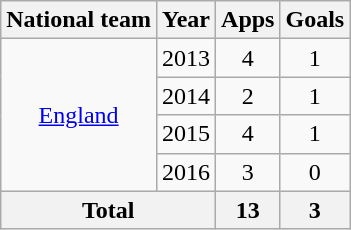<table class=wikitable style=text-align:center>
<tr>
<th>National team</th>
<th>Year</th>
<th>Apps</th>
<th>Goals</th>
</tr>
<tr>
<td rowspan=4><a href='#'>England</a></td>
<td>2013</td>
<td>4</td>
<td>1</td>
</tr>
<tr>
<td>2014</td>
<td>2</td>
<td>1</td>
</tr>
<tr>
<td>2015</td>
<td>4</td>
<td>1</td>
</tr>
<tr>
<td>2016</td>
<td>3</td>
<td>0</td>
</tr>
<tr>
<th colspan=2>Total</th>
<th>13</th>
<th>3</th>
</tr>
</table>
